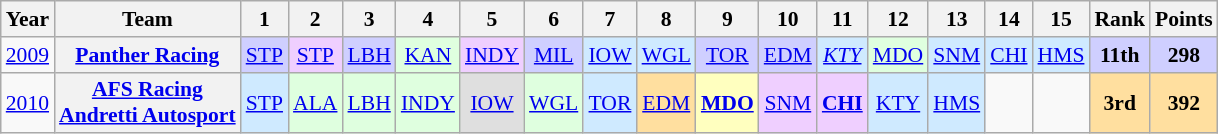<table class="wikitable" style="text-align:center; font-size:90%">
<tr>
<th>Year</th>
<th>Team</th>
<th>1</th>
<th>2</th>
<th>3</th>
<th>4</th>
<th>5</th>
<th>6</th>
<th>7</th>
<th>8</th>
<th>9</th>
<th>10</th>
<th>11</th>
<th>12</th>
<th>13</th>
<th>14</th>
<th>15</th>
<th>Rank</th>
<th>Points</th>
</tr>
<tr>
<td><a href='#'>2009</a></td>
<th><a href='#'>Panther Racing</a></th>
<td style="background:#CFCFFF;"><a href='#'>STP</a><br></td>
<td style="background:#EFCFFF;"><a href='#'>STP</a><br></td>
<td style="background:#CFCFFF;"><a href='#'>LBH</a><br></td>
<td style="background:#DFFFDF;"><a href='#'>KAN</a><br></td>
<td style="background:#EFCFFF;"><a href='#'>INDY</a><br></td>
<td style="background:#CFCFFF;"><a href='#'>MIL</a><br></td>
<td style="background:#CFEAFF;"><a href='#'>IOW</a><br></td>
<td style="background:#CFEAFF;"><a href='#'>WGL</a><br></td>
<td style="background:#CFCFFF;"><a href='#'>TOR</a><br></td>
<td style="background:#CFCFFF;"><a href='#'>EDM</a><br></td>
<td style="background:#CFEAFF;"><em><a href='#'>KTY</a></em><br></td>
<td style="background:#DFFFDF;"><a href='#'>MDO</a><br></td>
<td style="background:#CFEAFF;"><a href='#'>SNM</a><br></td>
<td style="background:#CFEAFF;"><a href='#'>CHI</a><br></td>
<td style="background:#CFEAFF;"><a href='#'>HMS</a><br></td>
<td style="background:#CFCFFF;"><strong>11th</strong></td>
<td style="background:#CFCFFF;"><strong>298</strong></td>
</tr>
<tr>
<td><a href='#'>2010</a></td>
<th><a href='#'>AFS Racing</a><br><a href='#'>Andretti Autosport</a></th>
<td style="background:#CFEAFF;"><a href='#'>STP</a><br></td>
<td style="background:#DFFFDF;"><a href='#'>ALA</a><br></td>
<td style="background:#DFFFDF;"><a href='#'>LBH</a><br></td>
<td style="background:#DFFFDF;"><a href='#'>INDY</a><br></td>
<td style="background:#DFDFDF;"><a href='#'>IOW</a><br></td>
<td style="background:#DFFFDF;"><a href='#'>WGL</a><br></td>
<td style="background:#CFEAFF;"><a href='#'>TOR</a><br></td>
<td style="background:#FFDF9F;"><a href='#'>EDM</a><br></td>
<td style="background:#FFFFBF;"><strong><a href='#'>MDO</a></strong><br></td>
<td style="background:#EFCFFF;"><a href='#'>SNM</a><br></td>
<td style="background:#EFCFFF;"><strong><a href='#'>CHI</a></strong><br></td>
<td style="background:#CFEAFF;"><a href='#'>KTY</a><br></td>
<td style="background:#CFEAFF;"><a href='#'>HMS</a><br></td>
<td></td>
<td></td>
<td style="background:#FFDF9F;"><strong>3rd</strong></td>
<td style="background:#FFDF9F;"><strong>392</strong></td>
</tr>
</table>
